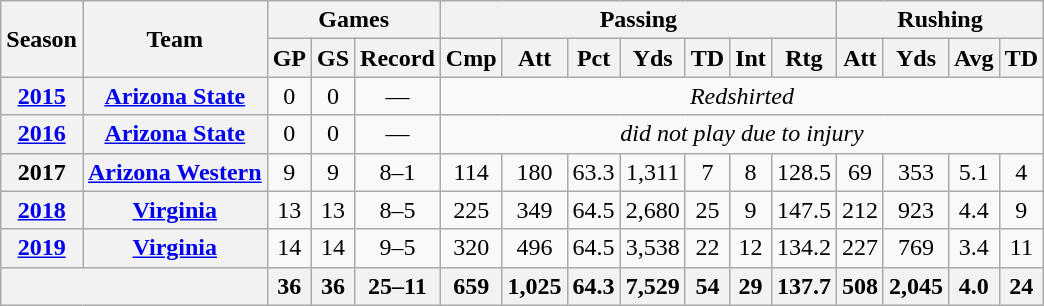<table class=wikitable style="text-align:center;">
<tr>
<th rowspan="2">Season</th>
<th rowspan="2">Team</th>
<th colspan="3">Games</th>
<th colspan="7">Passing</th>
<th colspan="4">Rushing</th>
</tr>
<tr>
<th>GP</th>
<th>GS</th>
<th>Record</th>
<th>Cmp</th>
<th>Att</th>
<th>Pct</th>
<th>Yds</th>
<th>TD</th>
<th>Int</th>
<th>Rtg</th>
<th>Att</th>
<th>Yds</th>
<th>Avg</th>
<th>TD</th>
</tr>
<tr>
<th><a href='#'>2015</a></th>
<th><a href='#'>Arizona State</a></th>
<td>0</td>
<td>0</td>
<td>—</td>
<td colspan="11"><em>Redshirted </em></td>
</tr>
<tr>
<th><a href='#'>2016</a></th>
<th><a href='#'>Arizona State</a></th>
<td>0</td>
<td>0</td>
<td>—</td>
<td colspan="11"><em>did not play due to injury</em></td>
</tr>
<tr>
<th>2017</th>
<th><a href='#'>Arizona Western</a></th>
<td>9</td>
<td>9</td>
<td>8–1</td>
<td>114</td>
<td>180</td>
<td>63.3</td>
<td>1,311</td>
<td>7</td>
<td>8</td>
<td>128.5</td>
<td>69</td>
<td>353</td>
<td>5.1</td>
<td>4</td>
</tr>
<tr>
<th><a href='#'>2018</a></th>
<th><a href='#'>Virginia</a></th>
<td>13</td>
<td>13</td>
<td>8–5</td>
<td>225</td>
<td>349</td>
<td>64.5</td>
<td>2,680</td>
<td>25</td>
<td>9</td>
<td>147.5</td>
<td>212</td>
<td>923</td>
<td>4.4</td>
<td>9</td>
</tr>
<tr>
<th><a href='#'>2019</a></th>
<th><a href='#'>Virginia</a></th>
<td>14</td>
<td>14</td>
<td>9–5</td>
<td>320</td>
<td>496</td>
<td>64.5</td>
<td>3,538</td>
<td>22</td>
<td>12</td>
<td>134.2</td>
<td>227</td>
<td>769</td>
<td>3.4</td>
<td>11</td>
</tr>
<tr>
<th colspan="2"></th>
<th>36</th>
<th>36</th>
<th>25–11</th>
<th>659</th>
<th>1,025</th>
<th>64.3</th>
<th>7,529</th>
<th>54</th>
<th>29</th>
<th>137.7</th>
<th>508</th>
<th>2,045</th>
<th>4.0</th>
<th>24</th>
</tr>
</table>
